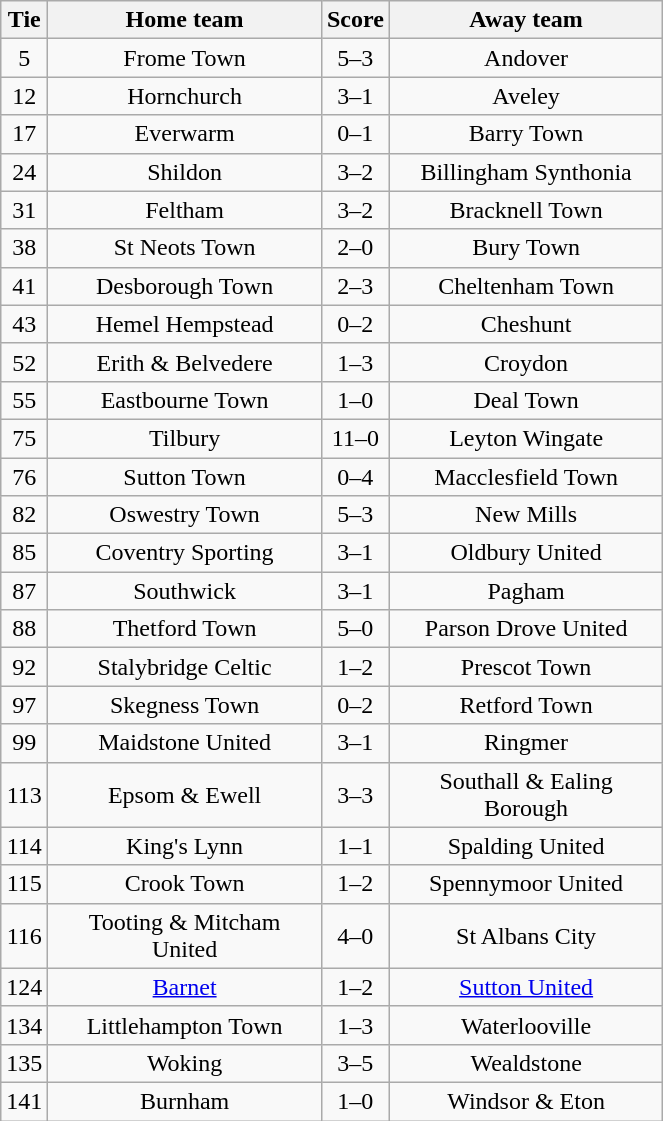<table class="wikitable" style="text-align:center;">
<tr>
<th width=20>Tie</th>
<th width=175>Home team</th>
<th width=20>Score</th>
<th width=175>Away team</th>
</tr>
<tr>
<td>5</td>
<td>Frome Town</td>
<td>5–3</td>
<td>Andover</td>
</tr>
<tr>
<td>12</td>
<td>Hornchurch</td>
<td>3–1</td>
<td>Aveley</td>
</tr>
<tr>
<td>17</td>
<td>Everwarm</td>
<td>0–1</td>
<td>Barry Town</td>
</tr>
<tr>
<td>24</td>
<td>Shildon</td>
<td>3–2</td>
<td>Billingham Synthonia</td>
</tr>
<tr>
<td>31</td>
<td>Feltham</td>
<td>3–2</td>
<td>Bracknell Town</td>
</tr>
<tr>
<td>38</td>
<td>St Neots Town</td>
<td>2–0</td>
<td>Bury Town</td>
</tr>
<tr>
<td>41</td>
<td>Desborough Town</td>
<td>2–3</td>
<td>Cheltenham Town</td>
</tr>
<tr>
<td>43</td>
<td>Hemel Hempstead</td>
<td>0–2</td>
<td>Cheshunt</td>
</tr>
<tr>
<td>52</td>
<td>Erith & Belvedere</td>
<td>1–3</td>
<td>Croydon</td>
</tr>
<tr>
<td>55</td>
<td>Eastbourne Town</td>
<td>1–0</td>
<td>Deal Town</td>
</tr>
<tr>
<td>75</td>
<td>Tilbury</td>
<td>11–0</td>
<td>Leyton Wingate</td>
</tr>
<tr>
<td>76</td>
<td>Sutton Town</td>
<td>0–4</td>
<td>Macclesfield Town</td>
</tr>
<tr>
<td>82</td>
<td>Oswestry Town</td>
<td>5–3</td>
<td>New Mills</td>
</tr>
<tr>
<td>85</td>
<td>Coventry Sporting</td>
<td>3–1</td>
<td>Oldbury United</td>
</tr>
<tr>
<td>87</td>
<td>Southwick</td>
<td>3–1</td>
<td>Pagham</td>
</tr>
<tr>
<td>88</td>
<td>Thetford Town</td>
<td>5–0</td>
<td>Parson Drove United</td>
</tr>
<tr>
<td>92</td>
<td>Stalybridge Celtic</td>
<td>1–2</td>
<td>Prescot Town</td>
</tr>
<tr>
<td>97</td>
<td>Skegness Town</td>
<td>0–2</td>
<td>Retford Town</td>
</tr>
<tr>
<td>99</td>
<td>Maidstone United</td>
<td>3–1</td>
<td>Ringmer</td>
</tr>
<tr>
<td>113</td>
<td>Epsom & Ewell</td>
<td>3–3</td>
<td>Southall & Ealing Borough</td>
</tr>
<tr>
<td>114</td>
<td>King's Lynn</td>
<td>1–1</td>
<td>Spalding United</td>
</tr>
<tr>
<td>115</td>
<td>Crook Town</td>
<td>1–2</td>
<td>Spennymoor United</td>
</tr>
<tr>
<td>116</td>
<td>Tooting & Mitcham United</td>
<td>4–0</td>
<td>St Albans City</td>
</tr>
<tr>
<td>124</td>
<td><a href='#'>Barnet</a></td>
<td>1–2</td>
<td><a href='#'>Sutton United</a></td>
</tr>
<tr>
<td>134</td>
<td>Littlehampton Town</td>
<td>1–3</td>
<td>Waterlooville</td>
</tr>
<tr>
<td>135</td>
<td>Woking</td>
<td>3–5</td>
<td>Wealdstone</td>
</tr>
<tr>
<td>141</td>
<td>Burnham</td>
<td>1–0</td>
<td>Windsor & Eton</td>
</tr>
</table>
